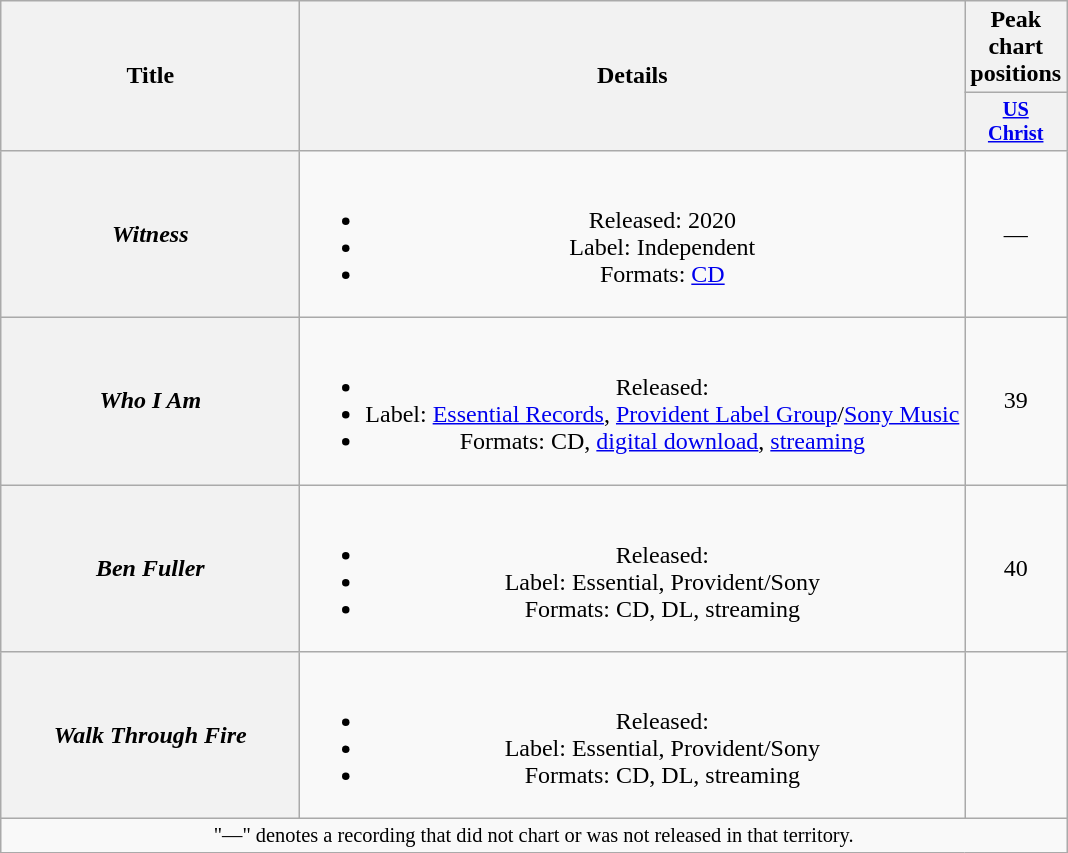<table class="wikitable plainrowheaders" style="text-align:center;">
<tr>
<th scope="col" rowspan="2" style="width:12em;">Title</th>
<th scope="col" rowspan="2">Details</th>
<th scope="col">Peak chart positions</th>
</tr>
<tr>
<th scope="col" style="width:3em;font-size:85%;"><a href='#'>US<br>Christ</a><br></th>
</tr>
<tr>
<th scope="row"><em>Witness</em></th>
<td><br><ul><li>Released: 2020</li><li>Label: Independent</li><li>Formats: <a href='#'>CD</a></li></ul></td>
<td>—</td>
</tr>
<tr>
<th scope="row"><em>Who I Am</em></th>
<td><br><ul><li>Released: </li><li>Label: <a href='#'>Essential Records</a>, <a href='#'>Provident Label Group</a>/<a href='#'>Sony Music</a></li><li>Formats: CD, <a href='#'>digital download</a>, <a href='#'>streaming</a></li></ul></td>
<td>39</td>
</tr>
<tr>
<th scope="row"><em>Ben Fuller</em></th>
<td><br><ul><li>Released: </li><li>Label: Essential, Provident/Sony</li><li>Formats: CD, DL, streaming</li></ul></td>
<td>40</td>
</tr>
<tr>
<th scope="row"><em>Walk Through Fire</em></th>
<td><br><ul><li>Released: </li><li>Label: Essential, Provident/Sony</li><li>Formats: CD, DL, streaming</li></ul></td>
<td></td>
</tr>
<tr>
<td colspan="3" style="font-size:85%">"—" denotes a recording that did not chart or was not released in that territory.</td>
</tr>
</table>
